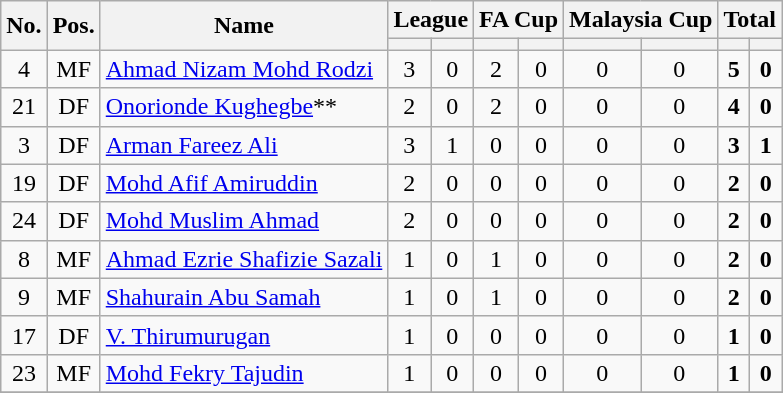<table class="wikitable sortable" style="text-align: center;">
<tr>
<th rowspan="2">No.</th>
<th rowspan="2">Pos.</th>
<th rowspan="2">Name</th>
<th colspan="2">League</th>
<th colspan="2">FA Cup</th>
<th colspan="2">Malaysia Cup</th>
<th colspan="2"><strong>Total</strong></th>
</tr>
<tr>
<th></th>
<th></th>
<th></th>
<th></th>
<th></th>
<th></th>
<th></th>
<th></th>
</tr>
<tr>
<td>4</td>
<td>MF</td>
<td align=left> <a href='#'>Ahmad Nizam Mohd Rodzi</a></td>
<td>3</td>
<td>0</td>
<td>2</td>
<td>0</td>
<td>0</td>
<td>0</td>
<td><strong>5</strong></td>
<td><strong>0</strong></td>
</tr>
<tr>
<td>21</td>
<td>DF</td>
<td align=left> <a href='#'>Onorionde Kughegbe</a>**</td>
<td>2</td>
<td>0</td>
<td>2</td>
<td>0</td>
<td>0</td>
<td>0</td>
<td><strong>4</strong></td>
<td><strong>0</strong></td>
</tr>
<tr>
<td>3</td>
<td>DF</td>
<td align=left> <a href='#'>Arman Fareez Ali</a></td>
<td>3</td>
<td>1</td>
<td>0</td>
<td>0</td>
<td>0</td>
<td>0</td>
<td><strong>3</strong></td>
<td><strong>1</strong></td>
</tr>
<tr>
<td>19</td>
<td>DF</td>
<td align=left> <a href='#'>Mohd Afif Amiruddin</a></td>
<td>2</td>
<td>0</td>
<td>0</td>
<td>0</td>
<td>0</td>
<td>0</td>
<td><strong>2</strong></td>
<td><strong>0</strong></td>
</tr>
<tr>
<td>24</td>
<td>DF</td>
<td align=left> <a href='#'>Mohd Muslim Ahmad</a></td>
<td>2</td>
<td>0</td>
<td>0</td>
<td>0</td>
<td>0</td>
<td>0</td>
<td><strong>2</strong></td>
<td><strong>0</strong></td>
</tr>
<tr>
<td>8</td>
<td>MF</td>
<td align=left> <a href='#'>Ahmad Ezrie Shafizie Sazali</a></td>
<td>1</td>
<td>0</td>
<td>1</td>
<td>0</td>
<td>0</td>
<td>0</td>
<td><strong>2</strong></td>
<td><strong>0</strong></td>
</tr>
<tr>
<td>9</td>
<td>MF</td>
<td align=left> <a href='#'>Shahurain Abu Samah</a></td>
<td>1</td>
<td>0</td>
<td>1</td>
<td>0</td>
<td>0</td>
<td>0</td>
<td><strong>2</strong></td>
<td><strong>0</strong></td>
</tr>
<tr>
<td>17</td>
<td>DF</td>
<td align=left> <a href='#'>V. Thirumurugan</a></td>
<td>1</td>
<td>0</td>
<td>0</td>
<td>0</td>
<td>0</td>
<td>0</td>
<td><strong>1</strong></td>
<td><strong>0</strong></td>
</tr>
<tr>
<td>23</td>
<td>MF</td>
<td align=left> <a href='#'>Mohd Fekry Tajudin</a></td>
<td>1</td>
<td>0</td>
<td>0</td>
<td>0</td>
<td>0</td>
<td>0</td>
<td><strong>1</strong></td>
<td><strong>0</strong></td>
</tr>
<tr>
</tr>
</table>
